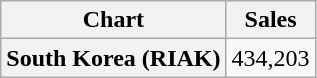<table class="wikitable plainrowheaders">
<tr>
<th>Chart</th>
<th>Sales</th>
</tr>
<tr>
<th scope="row">South Korea (RIAK)</th>
<td>434,203</td>
</tr>
</table>
